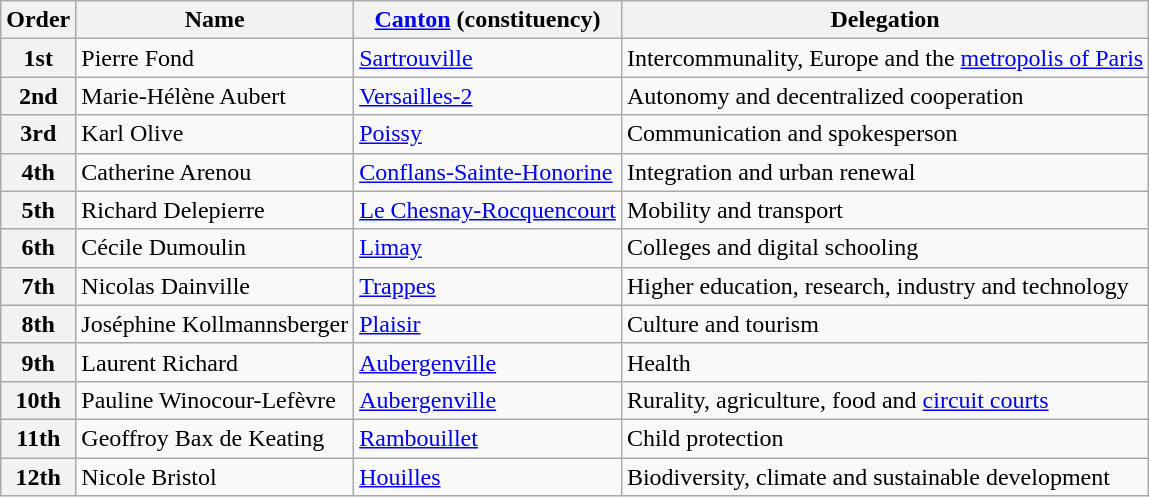<table class="wikitable">
<tr>
<th>Order</th>
<th>Name</th>
<th><a href='#'>Canton</a> (constituency)</th>
<th>Delegation</th>
</tr>
<tr>
<th>1st</th>
<td>Pierre Fond</td>
<td><a href='#'>Sartrouville</a></td>
<td>Intercommunality, Europe and the <a href='#'>metropolis of Paris</a></td>
</tr>
<tr>
<th>2nd</th>
<td>Marie-Hélène Aubert</td>
<td><a href='#'>Versailles-2</a></td>
<td>Autonomy and decentralized cooperation</td>
</tr>
<tr>
<th>3rd</th>
<td>Karl Olive</td>
<td><a href='#'>Poissy</a></td>
<td>Communication and spokesperson</td>
</tr>
<tr>
<th>4th</th>
<td>Catherine Arenou</td>
<td><a href='#'>Conflans-Sainte-Honorine</a></td>
<td>Integration and urban renewal</td>
</tr>
<tr>
<th>5th</th>
<td>Richard Delepierre</td>
<td><a href='#'>Le Chesnay-Rocquencourt</a></td>
<td>Mobility and transport</td>
</tr>
<tr>
<th>6th</th>
<td>Cécile Dumoulin</td>
<td><a href='#'>Limay</a></td>
<td>Colleges and digital schooling</td>
</tr>
<tr>
<th>7th</th>
<td>Nicolas Dainville</td>
<td><a href='#'>Trappes</a></td>
<td>Higher education, research, industry and technology</td>
</tr>
<tr>
<th>8th</th>
<td>Joséphine Kollmannsberger</td>
<td><a href='#'>Plaisir</a></td>
<td>Culture and tourism</td>
</tr>
<tr>
<th>9th</th>
<td>Laurent Richard</td>
<td><a href='#'>Aubergenville</a></td>
<td>Health</td>
</tr>
<tr>
<th>10th</th>
<td>Pauline Winocour-Lefèvre</td>
<td><a href='#'>Aubergenville</a></td>
<td>Rurality, agriculture, food and <a href='#'>circuit courts</a></td>
</tr>
<tr>
<th>11th</th>
<td>Geoffroy Bax de Keating</td>
<td><a href='#'>Rambouillet</a></td>
<td>Child protection</td>
</tr>
<tr>
<th>12th</th>
<td>Nicole Bristol</td>
<td><a href='#'>Houilles</a></td>
<td>Biodiversity, climate and sustainable development</td>
</tr>
</table>
